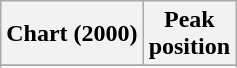<table class="wikitable plainrowheaders" style="text-align:center">
<tr>
<th>Chart (2000)</th>
<th>Peak<br>position</th>
</tr>
<tr>
</tr>
<tr>
</tr>
<tr>
</tr>
</table>
